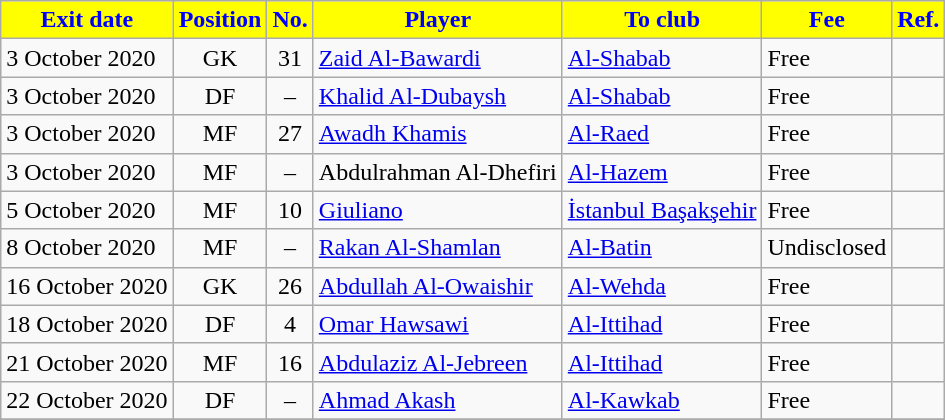<table class="wikitable sortable">
<tr>
<th style="background:yellow; color:blue;"><strong>Exit date</strong></th>
<th style="background:yellow; color:blue;"><strong>Position</strong></th>
<th style="background:yellow; color:blue;"><strong>No.</strong></th>
<th style="background:yellow; color:blue;"><strong>Player</strong></th>
<th style="background:yellow; color:blue;"><strong>To club</strong></th>
<th style="background:yellow; color:blue;"><strong>Fee</strong></th>
<th style="background:yellow; color:blue;"><strong>Ref.</strong></th>
</tr>
<tr>
<td>3 October 2020</td>
<td style="text-align:center;">GK</td>
<td style="text-align:center;">31</td>
<td style="text-align:left;"> <a href='#'>Zaid Al-Bawardi</a></td>
<td style="text-align:left;"> <a href='#'>Al-Shabab</a></td>
<td>Free</td>
<td></td>
</tr>
<tr>
<td>3 October 2020</td>
<td style="text-align:center;">DF</td>
<td style="text-align:center;">–</td>
<td style="text-align:left;"> <a href='#'>Khalid Al-Dubaysh</a></td>
<td style="text-align:left;"> <a href='#'>Al-Shabab</a></td>
<td>Free</td>
<td></td>
</tr>
<tr>
<td>3 October 2020</td>
<td style="text-align:center;">MF</td>
<td style="text-align:center;">27</td>
<td style="text-align:left;"> <a href='#'>Awadh Khamis</a></td>
<td style="text-align:left;"> <a href='#'>Al-Raed</a></td>
<td>Free</td>
<td></td>
</tr>
<tr>
<td>3 October 2020</td>
<td style="text-align:center;">MF</td>
<td style="text-align:center;">–</td>
<td style="text-align:left;"> Abdulrahman Al-Dhefiri</td>
<td style="text-align:left;"> <a href='#'>Al-Hazem</a></td>
<td>Free</td>
<td></td>
</tr>
<tr>
<td>5 October 2020</td>
<td style="text-align:center;">MF</td>
<td style="text-align:center;">10</td>
<td style="text-align:left;"> <a href='#'>Giuliano</a></td>
<td style="text-align:left;"> <a href='#'>İstanbul Başakşehir</a></td>
<td>Free</td>
<td></td>
</tr>
<tr>
<td>8 October 2020</td>
<td style="text-align:center;">MF</td>
<td style="text-align:center;">–</td>
<td style="text-align:left;"> <a href='#'>Rakan Al-Shamlan</a></td>
<td style="text-align:left;"> <a href='#'>Al-Batin</a></td>
<td>Undisclosed</td>
<td></td>
</tr>
<tr>
<td>16 October 2020</td>
<td style="text-align:center;">GK</td>
<td style="text-align:center;">26</td>
<td style="text-align:left;"> <a href='#'>Abdullah Al-Owaishir</a></td>
<td style="text-align:left;"> <a href='#'>Al-Wehda</a></td>
<td>Free</td>
<td></td>
</tr>
<tr>
<td>18 October 2020</td>
<td style="text-align:center;">DF</td>
<td style="text-align:center;">4</td>
<td style="text-align:left;"> <a href='#'>Omar Hawsawi</a></td>
<td style="text-align:left;"> <a href='#'>Al-Ittihad</a></td>
<td>Free</td>
<td></td>
</tr>
<tr>
<td>21 October 2020</td>
<td style="text-align:center;">MF</td>
<td style="text-align:center;">16</td>
<td style="text-align:left;"> <a href='#'>Abdulaziz Al-Jebreen</a></td>
<td style="text-align:left;"> <a href='#'>Al-Ittihad</a></td>
<td>Free</td>
<td></td>
</tr>
<tr>
<td>22 October 2020</td>
<td style="text-align:center;">DF</td>
<td style="text-align:center;">–</td>
<td style="text-align:left;"> <a href='#'>Ahmad Akash</a></td>
<td style="text-align:left;"> <a href='#'>Al-Kawkab</a></td>
<td>Free</td>
<td></td>
</tr>
<tr>
</tr>
</table>
